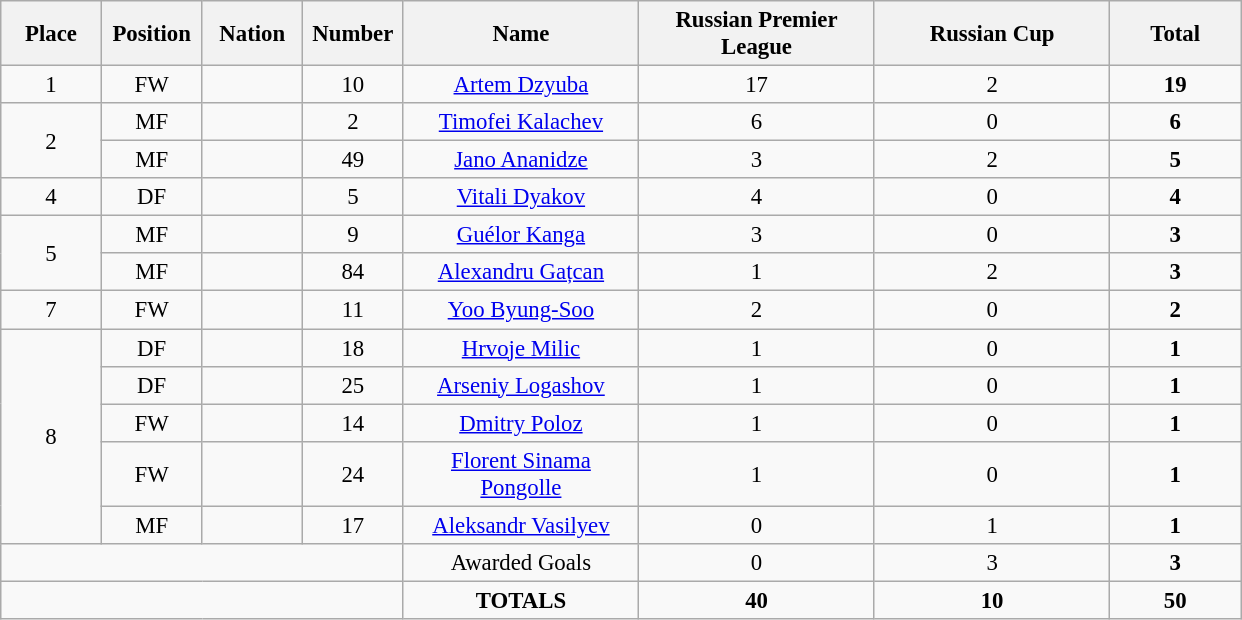<table class="wikitable" style="font-size: 95%; text-align: center;">
<tr>
<th width=60>Place</th>
<th width=60>Position</th>
<th width=60>Nation</th>
<th width=60>Number</th>
<th width=150>Name</th>
<th width=150>Russian Premier League</th>
<th width=150>Russian Cup</th>
<th width=80><strong>Total</strong></th>
</tr>
<tr>
<td>1</td>
<td>FW</td>
<td></td>
<td>10</td>
<td><a href='#'>Artem Dzyuba</a></td>
<td>17</td>
<td>2</td>
<td><strong>19</strong></td>
</tr>
<tr>
<td rowspan=2>2</td>
<td>MF</td>
<td></td>
<td>2</td>
<td><a href='#'>Timofei Kalachev</a></td>
<td>6</td>
<td>0</td>
<td><strong>6</strong></td>
</tr>
<tr>
<td>MF</td>
<td></td>
<td>49</td>
<td><a href='#'>Jano Ananidze</a></td>
<td>3</td>
<td>2</td>
<td><strong>5</strong></td>
</tr>
<tr>
<td>4</td>
<td>DF</td>
<td></td>
<td>5</td>
<td><a href='#'>Vitali Dyakov</a></td>
<td>4</td>
<td>0</td>
<td><strong>4</strong></td>
</tr>
<tr>
<td rowspan=2>5</td>
<td>MF</td>
<td></td>
<td>9</td>
<td><a href='#'>Guélor Kanga</a></td>
<td>3</td>
<td>0</td>
<td><strong>3</strong></td>
</tr>
<tr>
<td>MF</td>
<td></td>
<td>84</td>
<td><a href='#'>Alexandru Gațcan</a></td>
<td>1</td>
<td>2</td>
<td><strong>3</strong></td>
</tr>
<tr>
<td>7</td>
<td>FW</td>
<td></td>
<td>11</td>
<td><a href='#'>Yoo Byung-Soo</a></td>
<td>2</td>
<td>0</td>
<td><strong>2</strong></td>
</tr>
<tr>
<td rowspan=5>8</td>
<td>DF</td>
<td></td>
<td>18</td>
<td><a href='#'>Hrvoje Milic</a></td>
<td>1</td>
<td>0</td>
<td><strong>1</strong></td>
</tr>
<tr>
<td>DF</td>
<td></td>
<td>25</td>
<td><a href='#'>Arseniy Logashov</a></td>
<td>1</td>
<td>0</td>
<td><strong>1</strong></td>
</tr>
<tr>
<td>FW</td>
<td></td>
<td>14</td>
<td><a href='#'>Dmitry Poloz</a></td>
<td>1</td>
<td>0</td>
<td><strong>1</strong></td>
</tr>
<tr>
<td>FW</td>
<td></td>
<td>24</td>
<td><a href='#'>Florent Sinama Pongolle</a></td>
<td>1</td>
<td>0</td>
<td><strong>1</strong></td>
</tr>
<tr>
<td>MF</td>
<td></td>
<td>17</td>
<td><a href='#'>Aleksandr Vasilyev</a></td>
<td>0</td>
<td>1</td>
<td><strong>1</strong></td>
</tr>
<tr>
<td colspan=4></td>
<td>Awarded Goals</td>
<td>0</td>
<td>3</td>
<td><strong>3</strong></td>
</tr>
<tr>
<td colspan=4></td>
<td><strong>TOTALS</strong></td>
<td><strong>40</strong></td>
<td><strong>10</strong></td>
<td><strong>50</strong></td>
</tr>
</table>
